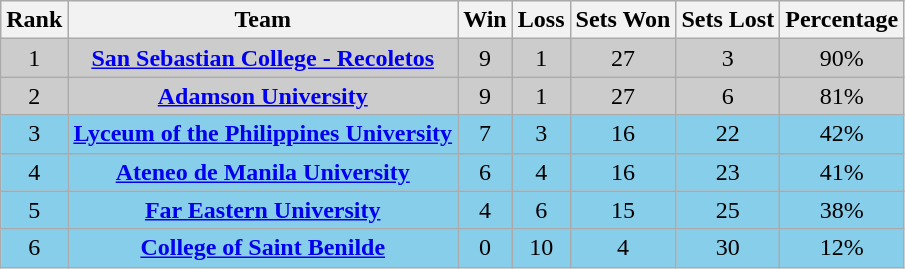<table class="wikitable" align="center"|>
<tr>
<th>Rank</th>
<th>Team</th>
<th>Win</th>
<th>Loss</th>
<th>Sets Won</th>
<th>Sets Lost</th>
<th>Percentage</th>
</tr>
<tr style="text-align:center; background:#ccc;">
<td>1</td>
<td><strong> <a href='#'>San Sebastian College - Recoletos</a></strong></td>
<td>9</td>
<td>1</td>
<td>27</td>
<td>3</td>
<td>90%</td>
</tr>
<tr style="text-align:center; background:#ccc;">
<td>2</td>
<td><strong><a href='#'>Adamson University</a></strong></td>
<td>9</td>
<td>1</td>
<td>27</td>
<td>6</td>
<td>81%</td>
</tr>
<tr style="text-align:center; background:skyblue;">
<td>3</td>
<td><strong> <a href='#'>Lyceum of the Philippines University</a></strong></td>
<td>7</td>
<td>3</td>
<td>16</td>
<td>22</td>
<td>42%</td>
</tr>
<tr style="text-align:center; background:skyblue;">
<td>4</td>
<td><strong> <a href='#'>Ateneo de Manila University</a></strong></td>
<td>6</td>
<td>4</td>
<td>16</td>
<td>23</td>
<td>41%</td>
</tr>
<tr style="text-align:center; background:skyblue;">
<td>5</td>
<td><strong> <a href='#'>Far Eastern University</a></strong></td>
<td>4</td>
<td>6</td>
<td>15</td>
<td>25</td>
<td>38%</td>
</tr>
<tr style="text-align:center; background:skyblue;">
<td>6</td>
<td><strong> <a href='#'>College of Saint Benilde</a></strong></td>
<td>0</td>
<td>10</td>
<td>4</td>
<td>30</td>
<td>12%</td>
</tr>
</table>
